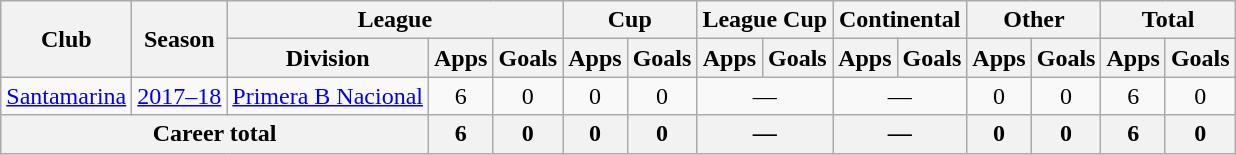<table class="wikitable" style="text-align:center">
<tr>
<th rowspan="2">Club</th>
<th rowspan="2">Season</th>
<th colspan="3">League</th>
<th colspan="2">Cup</th>
<th colspan="2">League Cup</th>
<th colspan="2">Continental</th>
<th colspan="2">Other</th>
<th colspan="2">Total</th>
</tr>
<tr>
<th>Division</th>
<th>Apps</th>
<th>Goals</th>
<th>Apps</th>
<th>Goals</th>
<th>Apps</th>
<th>Goals</th>
<th>Apps</th>
<th>Goals</th>
<th>Apps</th>
<th>Goals</th>
<th>Apps</th>
<th>Goals</th>
</tr>
<tr>
<td rowspan="1"><a href='#'>Santamarina</a></td>
<td><a href='#'>2017–18</a></td>
<td rowspan="1"><a href='#'>Primera B Nacional</a></td>
<td>6</td>
<td>0</td>
<td>0</td>
<td>0</td>
<td colspan="2">—</td>
<td colspan="2">—</td>
<td>0</td>
<td>0</td>
<td>6</td>
<td>0</td>
</tr>
<tr>
<th colspan="3">Career total</th>
<th>6</th>
<th>0</th>
<th>0</th>
<th>0</th>
<th colspan="2">—</th>
<th colspan="2">—</th>
<th>0</th>
<th>0</th>
<th>6</th>
<th>0</th>
</tr>
</table>
